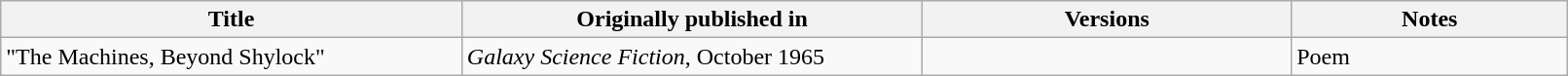<table class="wikitable" style="width: 85%" style="width: 85%">
<tr valign="top">
<th width="25%">Title</th>
<th width="25%">Originally published in</th>
<th width="20%">Versions</th>
<th width="15%">Notes</th>
</tr>
<tr valign="top">
<td>"The Machines, Beyond Shylock"</td>
<td><em>Galaxy Science Fiction</em>, October 1965</td>
<td></td>
<td>Poem</td>
</tr>
</table>
